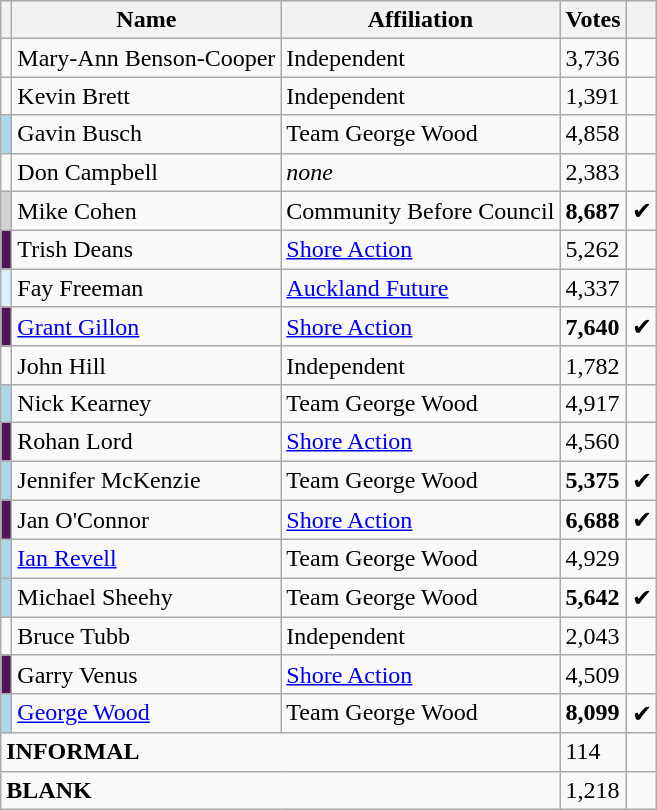<table class="wikitable">
<tr>
<th></th>
<th>Name</th>
<th>Affiliation</th>
<th>Votes</th>
<th></th>
</tr>
<tr>
<td></td>
<td>Mary-Ann Benson-Cooper</td>
<td>Independent</td>
<td>3,736</td>
<td></td>
</tr>
<tr>
<td></td>
<td>Kevin Brett</td>
<td>Independent</td>
<td>1,391</td>
<td></td>
</tr>
<tr>
<td bgcolor="lightblue"></td>
<td>Gavin Busch</td>
<td>Team George Wood</td>
<td>4,858</td>
<td></td>
</tr>
<tr>
<td></td>
<td>Don Campbell</td>
<td><em>none</em></td>
<td>2,383</td>
<td></td>
</tr>
<tr>
<td bgcolor="lightgrey"></td>
<td>Mike Cohen</td>
<td>Community Before Council</td>
<td><strong>8,687</strong></td>
<td>✔</td>
</tr>
<tr>
<td bgcolor="501557"></td>
<td>Trish Deans</td>
<td><a href='#'>Shore Action</a></td>
<td>5,262</td>
<td></td>
</tr>
<tr>
<td bgcolor="#DDEEFF"></td>
<td>Fay Freeman</td>
<td><a href='#'>Auckland Future</a></td>
<td>4,337</td>
<td></td>
</tr>
<tr>
<td bgcolor="501557"></td>
<td><a href='#'>Grant Gillon</a></td>
<td><a href='#'>Shore Action</a></td>
<td><strong>7,640</strong></td>
<td>✔</td>
</tr>
<tr>
<td></td>
<td>John Hill</td>
<td>Independent</td>
<td>1,782</td>
<td></td>
</tr>
<tr>
<td bgcolor="lightblue"></td>
<td>Nick Kearney</td>
<td>Team George Wood</td>
<td>4,917</td>
<td></td>
</tr>
<tr>
<td bgcolor="501557"></td>
<td>Rohan Lord</td>
<td><a href='#'>Shore Action</a></td>
<td>4,560</td>
<td></td>
</tr>
<tr>
<td bgcolor="lightblue"></td>
<td>Jennifer McKenzie</td>
<td>Team George Wood</td>
<td><strong>5,375</strong></td>
<td>✔</td>
</tr>
<tr>
<td bgcolor="501557"></td>
<td>Jan O'Connor</td>
<td><a href='#'>Shore Action</a></td>
<td><strong>6,688</strong></td>
<td>✔</td>
</tr>
<tr>
<td bgcolor="lightblue"></td>
<td><a href='#'>Ian Revell</a></td>
<td>Team George Wood</td>
<td>4,929</td>
<td></td>
</tr>
<tr>
<td bgcolor="lightblue"></td>
<td>Michael Sheehy</td>
<td>Team George Wood</td>
<td><strong>5,642</strong></td>
<td>✔</td>
</tr>
<tr>
<td></td>
<td>Bruce Tubb</td>
<td>Independent</td>
<td>2,043</td>
<td></td>
</tr>
<tr>
<td bgcolor="501557"></td>
<td>Garry Venus</td>
<td><a href='#'>Shore Action</a></td>
<td>4,509</td>
<td></td>
</tr>
<tr>
<td bgcolor="lightblue"></td>
<td><a href='#'>George Wood</a></td>
<td>Team George Wood</td>
<td><strong>8,099</strong></td>
<td>✔</td>
</tr>
<tr>
<td colspan="3"><strong>INFORMAL</strong></td>
<td>114</td>
<td></td>
</tr>
<tr>
<td colspan="3"><strong>BLANK</strong></td>
<td>1,218</td>
<td></td>
</tr>
</table>
